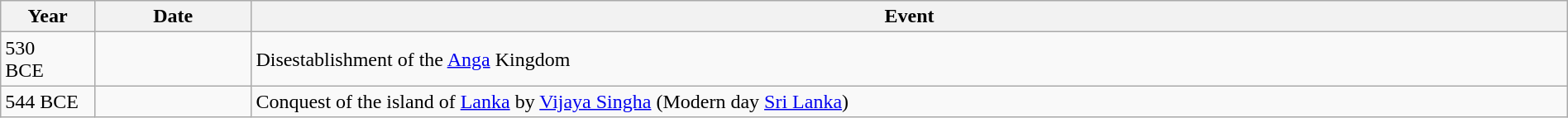<table class="wikitable" width="100%">
<tr>
<th style="width:6%">Year</th>
<th style="width:10%">Date</th>
<th>Event</th>
</tr>
<tr>
<td>530<br>BCE</td>
<td></td>
<td>Disestablishment of the <a href='#'>Anga</a> Kingdom</td>
</tr>
<tr>
<td>544 BCE</td>
<td></td>
<td>Conquest of the island of <a href='#'>Lanka</a> by <a href='#'>Vijaya Singha</a> (Modern day <a href='#'>Sri Lanka</a>)</td>
</tr>
</table>
